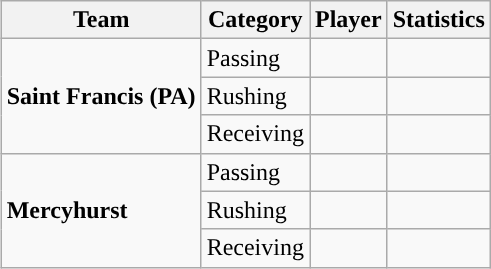<table class="wikitable" style="float: right;">
<tr>
<th>Team</th>
<th>Category</th>
<th>Player</th>
<th>Statistics</th>
</tr>
<tr>
<td rowspan=3><strong>Saint Francis (PA)</strong></td>
<td>Passing</td>
<td></td>
<td></td>
</tr>
<tr>
<td>Rushing</td>
<td></td>
<td></td>
</tr>
<tr>
<td>Receiving</td>
<td></td>
<td></td>
</tr>
<tr>
<td rowspan=3><strong>Mercyhurst</strong></td>
<td>Passing</td>
<td></td>
<td></td>
</tr>
<tr>
<td>Rushing</td>
<td></td>
<td></td>
</tr>
<tr>
<td>Receiving</td>
<td></td>
<td></td>
</tr>
</table>
